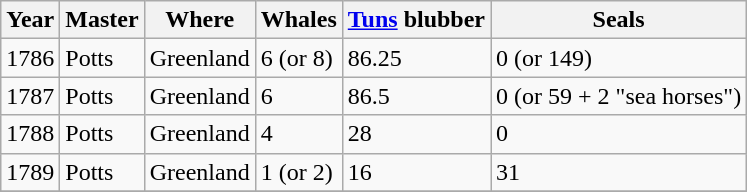<table class=" wikitable">
<tr>
<th>Year</th>
<th>Master</th>
<th>Where</th>
<th>Whales</th>
<th><a href='#'>Tuns</a> blubber</th>
<th>Seals</th>
</tr>
<tr>
<td>1786</td>
<td>Potts</td>
<td>Greenland</td>
<td>6 (or 8)</td>
<td>86.25</td>
<td>0 (or 149)</td>
</tr>
<tr>
<td>1787</td>
<td>Potts</td>
<td>Greenland</td>
<td>6</td>
<td>86.5</td>
<td>0 (or 59 + 2 "sea horses")</td>
</tr>
<tr>
<td>1788</td>
<td>Potts</td>
<td>Greenland</td>
<td>4</td>
<td>28</td>
<td>0</td>
</tr>
<tr>
<td>1789</td>
<td>Potts</td>
<td>Greenland</td>
<td>1 (or 2)</td>
<td>16</td>
<td>31</td>
</tr>
<tr>
</tr>
</table>
